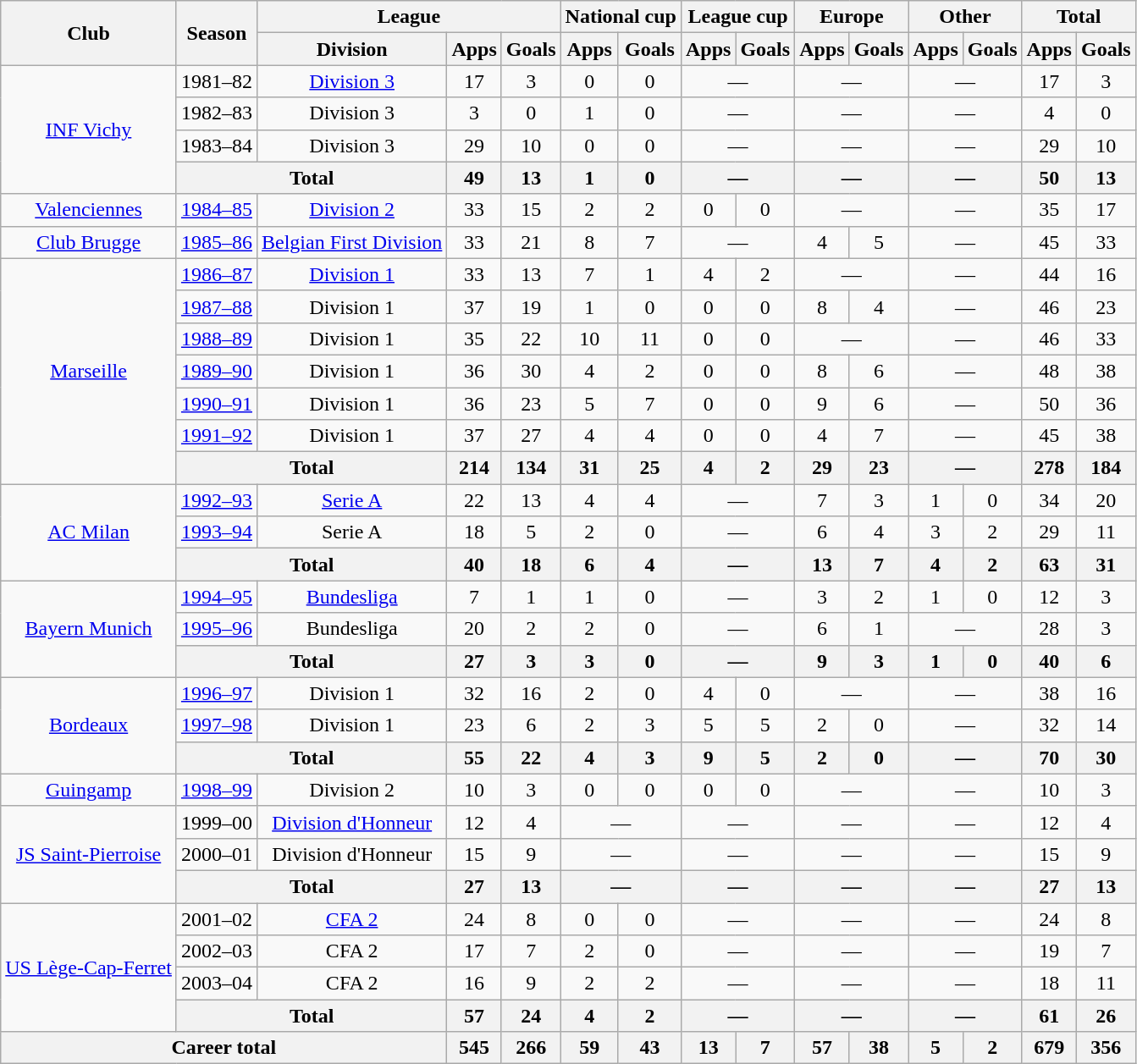<table class="wikitable" style="text-align:center">
<tr>
<th rowspan="2">Club</th>
<th rowspan="2">Season</th>
<th colspan="3">League</th>
<th colspan="2">National cup</th>
<th colspan="2">League cup</th>
<th colspan="2">Europe</th>
<th colspan="2">Other</th>
<th colspan="2">Total</th>
</tr>
<tr>
<th>Division</th>
<th>Apps</th>
<th>Goals</th>
<th>Apps</th>
<th>Goals</th>
<th>Apps</th>
<th>Goals</th>
<th>Apps</th>
<th>Goals</th>
<th>Apps</th>
<th>Goals</th>
<th>Apps</th>
<th>Goals</th>
</tr>
<tr>
<td rowspan="4"><a href='#'>INF Vichy</a></td>
<td>1981–82</td>
<td><a href='#'>Division 3</a></td>
<td>17</td>
<td>3</td>
<td>0</td>
<td>0</td>
<td colspan="2">—</td>
<td colspan="2">—</td>
<td colspan="2">—</td>
<td>17</td>
<td>3</td>
</tr>
<tr>
<td>1982–83</td>
<td>Division 3</td>
<td>3</td>
<td>0</td>
<td>1</td>
<td>0</td>
<td colspan="2">—</td>
<td colspan="2">—</td>
<td colspan="2">—</td>
<td>4</td>
<td>0</td>
</tr>
<tr>
<td>1983–84</td>
<td>Division 3</td>
<td>29</td>
<td>10</td>
<td>0</td>
<td>0</td>
<td colspan="2">—</td>
<td colspan="2">—</td>
<td colspan="2">—</td>
<td>29</td>
<td>10</td>
</tr>
<tr>
<th colspan="2">Total</th>
<th>49</th>
<th>13</th>
<th>1</th>
<th>0</th>
<th colspan="2">—</th>
<th colspan="2">—</th>
<th colspan="2">—</th>
<th>50</th>
<th>13</th>
</tr>
<tr>
<td><a href='#'>Valenciennes</a></td>
<td><a href='#'>1984–85</a></td>
<td><a href='#'>Division 2</a></td>
<td>33</td>
<td>15</td>
<td>2</td>
<td>2</td>
<td>0</td>
<td>0</td>
<td colspan="2">—</td>
<td colspan="2">—</td>
<td>35</td>
<td>17</td>
</tr>
<tr>
<td><a href='#'>Club Brugge</a></td>
<td><a href='#'>1985–86</a></td>
<td><a href='#'>Belgian First Division</a></td>
<td>33</td>
<td>21</td>
<td>8</td>
<td>7</td>
<td colspan="2">—</td>
<td>4</td>
<td>5</td>
<td colspan="2">—</td>
<td>45</td>
<td>33</td>
</tr>
<tr>
<td rowspan="7"><a href='#'>Marseille</a></td>
<td><a href='#'>1986–87</a></td>
<td><a href='#'>Division 1</a></td>
<td>33</td>
<td>13</td>
<td>7</td>
<td>1</td>
<td>4</td>
<td>2</td>
<td colspan="2">—</td>
<td colspan="2">—</td>
<td>44</td>
<td>16</td>
</tr>
<tr>
<td><a href='#'>1987–88</a></td>
<td>Division 1</td>
<td>37</td>
<td>19</td>
<td>1</td>
<td>0</td>
<td>0</td>
<td>0</td>
<td>8</td>
<td>4</td>
<td colspan="2">—</td>
<td>46</td>
<td>23</td>
</tr>
<tr>
<td><a href='#'>1988–89</a></td>
<td>Division 1</td>
<td>35</td>
<td>22</td>
<td>10</td>
<td>11</td>
<td>0</td>
<td>0</td>
<td colspan="2">—</td>
<td colspan="2">—</td>
<td>46</td>
<td>33</td>
</tr>
<tr>
<td><a href='#'>1989–90</a></td>
<td>Division 1</td>
<td>36</td>
<td>30</td>
<td>4</td>
<td>2</td>
<td>0</td>
<td>0</td>
<td>8</td>
<td>6</td>
<td colspan="2">—</td>
<td>48</td>
<td>38</td>
</tr>
<tr>
<td><a href='#'>1990–91</a></td>
<td>Division 1</td>
<td>36</td>
<td>23</td>
<td>5</td>
<td>7</td>
<td>0</td>
<td>0</td>
<td>9</td>
<td>6</td>
<td colspan="2">—</td>
<td>50</td>
<td>36</td>
</tr>
<tr>
<td><a href='#'>1991–92</a></td>
<td>Division 1</td>
<td>37</td>
<td>27</td>
<td>4</td>
<td>4</td>
<td>0</td>
<td>0</td>
<td>4</td>
<td>7</td>
<td colspan="2">—</td>
<td>45</td>
<td>38</td>
</tr>
<tr>
<th colspan="2">Total</th>
<th>214</th>
<th>134</th>
<th>31</th>
<th>25</th>
<th>4</th>
<th>2</th>
<th>29</th>
<th>23</th>
<th colspan="2">—</th>
<th>278</th>
<th>184</th>
</tr>
<tr>
<td rowspan="3"><a href='#'>AC Milan</a></td>
<td><a href='#'>1992–93</a></td>
<td><a href='#'>Serie A</a></td>
<td>22</td>
<td>13</td>
<td>4</td>
<td>4</td>
<td colspan="2">—</td>
<td>7</td>
<td>3</td>
<td>1</td>
<td>0</td>
<td>34</td>
<td>20</td>
</tr>
<tr>
<td><a href='#'>1993–94</a></td>
<td>Serie A</td>
<td>18</td>
<td>5</td>
<td>2</td>
<td>0</td>
<td colspan="2">—</td>
<td>6</td>
<td>4</td>
<td>3</td>
<td>2</td>
<td>29</td>
<td>11</td>
</tr>
<tr>
<th colspan="2">Total</th>
<th>40</th>
<th>18</th>
<th>6</th>
<th>4</th>
<th colspan="2">—</th>
<th>13</th>
<th>7</th>
<th>4</th>
<th>2</th>
<th>63</th>
<th>31</th>
</tr>
<tr>
<td rowspan="3"><a href='#'>Bayern Munich</a></td>
<td><a href='#'>1994–95</a></td>
<td><a href='#'>Bundesliga</a></td>
<td>7</td>
<td>1</td>
<td>1</td>
<td>0</td>
<td colspan="2">—</td>
<td>3</td>
<td>2</td>
<td>1</td>
<td>0</td>
<td>12</td>
<td>3</td>
</tr>
<tr>
<td><a href='#'>1995–96</a></td>
<td>Bundesliga</td>
<td>20</td>
<td>2</td>
<td>2</td>
<td>0</td>
<td colspan="2">—</td>
<td>6</td>
<td>1</td>
<td colspan="2">—</td>
<td>28</td>
<td>3</td>
</tr>
<tr>
<th colspan="2">Total</th>
<th>27</th>
<th>3</th>
<th>3</th>
<th>0</th>
<th colspan="2">—</th>
<th>9</th>
<th>3</th>
<th>1</th>
<th>0</th>
<th>40</th>
<th>6</th>
</tr>
<tr>
<td rowspan="3"><a href='#'>Bordeaux</a></td>
<td><a href='#'>1996–97</a></td>
<td>Division 1</td>
<td>32</td>
<td>16</td>
<td>2</td>
<td>0</td>
<td>4</td>
<td>0</td>
<td colspan="2">—</td>
<td colspan="2">—</td>
<td>38</td>
<td>16</td>
</tr>
<tr>
<td><a href='#'>1997–98</a></td>
<td>Division 1</td>
<td>23</td>
<td>6</td>
<td>2</td>
<td>3</td>
<td>5</td>
<td>5</td>
<td>2</td>
<td>0</td>
<td colspan="2">—</td>
<td>32</td>
<td>14</td>
</tr>
<tr>
<th colspan="2">Total</th>
<th>55</th>
<th>22</th>
<th>4</th>
<th>3</th>
<th>9</th>
<th>5</th>
<th>2</th>
<th>0</th>
<th colspan="2">—</th>
<th>70</th>
<th>30</th>
</tr>
<tr>
<td><a href='#'>Guingamp</a></td>
<td><a href='#'>1998–99</a></td>
<td>Division 2</td>
<td>10</td>
<td>3</td>
<td>0</td>
<td>0</td>
<td>0</td>
<td>0</td>
<td colspan="2">—</td>
<td colspan="2">—</td>
<td>10</td>
<td>3</td>
</tr>
<tr>
<td rowspan="3"><a href='#'>JS Saint-Pierroise</a></td>
<td>1999–00</td>
<td><a href='#'>Division d'Honneur</a></td>
<td>12</td>
<td>4</td>
<td colspan="2">—</td>
<td colspan="2">—</td>
<td colspan="2">—</td>
<td colspan="2">—</td>
<td>12</td>
<td>4</td>
</tr>
<tr>
<td>2000–01</td>
<td>Division d'Honneur</td>
<td>15</td>
<td>9</td>
<td colspan="2">—</td>
<td colspan="2">—</td>
<td colspan="2">—</td>
<td colspan="2">—</td>
<td>15</td>
<td>9</td>
</tr>
<tr>
<th colspan="2">Total</th>
<th>27</th>
<th>13</th>
<th colspan="2">—</th>
<th colspan="2">—</th>
<th colspan="2">—</th>
<th colspan="2">—</th>
<th>27</th>
<th>13</th>
</tr>
<tr>
<td rowspan="4"><a href='#'>US Lège-Cap-Ferret</a></td>
<td>2001–02</td>
<td><a href='#'>CFA 2</a></td>
<td>24</td>
<td>8</td>
<td>0</td>
<td>0</td>
<td colspan="2">—</td>
<td colspan="2">—</td>
<td colspan="2">—</td>
<td>24</td>
<td>8</td>
</tr>
<tr>
<td>2002–03</td>
<td>CFA 2</td>
<td>17</td>
<td>7</td>
<td>2</td>
<td>0</td>
<td colspan="2">—</td>
<td colspan="2">—</td>
<td colspan="2">—</td>
<td>19</td>
<td>7</td>
</tr>
<tr>
<td>2003–04</td>
<td>CFA 2</td>
<td>16</td>
<td>9</td>
<td>2</td>
<td>2</td>
<td colspan="2">—</td>
<td colspan="2">—</td>
<td colspan="2">—</td>
<td>18</td>
<td>11</td>
</tr>
<tr>
<th colspan="2">Total</th>
<th>57</th>
<th>24</th>
<th>4</th>
<th>2</th>
<th colspan="2">—</th>
<th colspan="2">—</th>
<th colspan="2">—</th>
<th>61</th>
<th>26</th>
</tr>
<tr>
<th colspan="3">Career total</th>
<th>545</th>
<th>266</th>
<th>59</th>
<th>43</th>
<th>13</th>
<th>7</th>
<th>57</th>
<th>38</th>
<th>5</th>
<th>2</th>
<th>679</th>
<th>356</th>
</tr>
</table>
